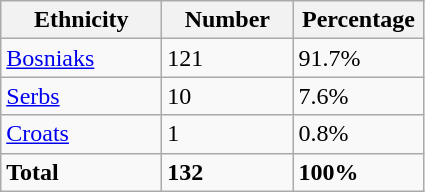<table class="wikitable">
<tr>
<th width="100px">Ethnicity</th>
<th width="80px">Number</th>
<th width="80px">Percentage</th>
</tr>
<tr>
<td><a href='#'>Bosniaks</a></td>
<td>121</td>
<td>91.7%</td>
</tr>
<tr>
<td><a href='#'>Serbs</a></td>
<td>10</td>
<td>7.6%</td>
</tr>
<tr>
<td><a href='#'>Croats</a></td>
<td>1</td>
<td>0.8%</td>
</tr>
<tr>
<td><strong>Total</strong></td>
<td><strong>132</strong></td>
<td><strong>100%</strong></td>
</tr>
</table>
